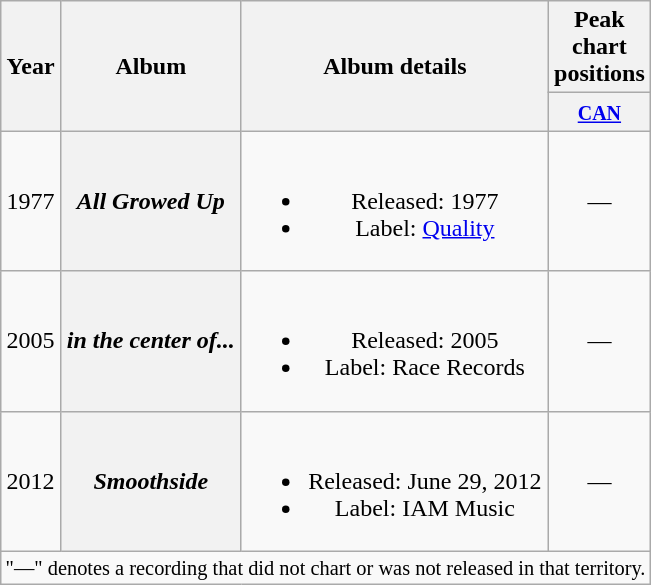<table class="wikitable plainrowheaders" style="text-align:center;" border="1">
<tr>
<th rowspan="2">Year</th>
<th rowspan="2">Album</th>
<th rowspan="2">Album details</th>
<th colspan="1">Peak chart positions</th>
</tr>
<tr>
<th width="40px"><small><a href='#'>CAN</a></small><br></th>
</tr>
<tr>
<td rowspan="1">1977</td>
<th scope="row"><em>All Growed Up</em></th>
<td><br><ul><li>Released: 1977</li><li>Label: <a href='#'>Quality</a></li></ul></td>
<td>—</td>
</tr>
<tr>
<td rowspan="1">2005</td>
<th scope="row"><em>in the center of...</em></th>
<td><br><ul><li>Released: 2005</li><li>Label: Race Records</li></ul></td>
<td>—</td>
</tr>
<tr>
<td rowspan="1">2012</td>
<th scope="row"><em>Smoothside</em></th>
<td><br><ul><li>Released: June 29, 2012</li><li>Label: IAM Music</li></ul></td>
<td>—</td>
</tr>
<tr>
<td colspan="6" style="font-size:85%">"—" denotes a recording that did not chart or was not released in that territory.</td>
</tr>
</table>
